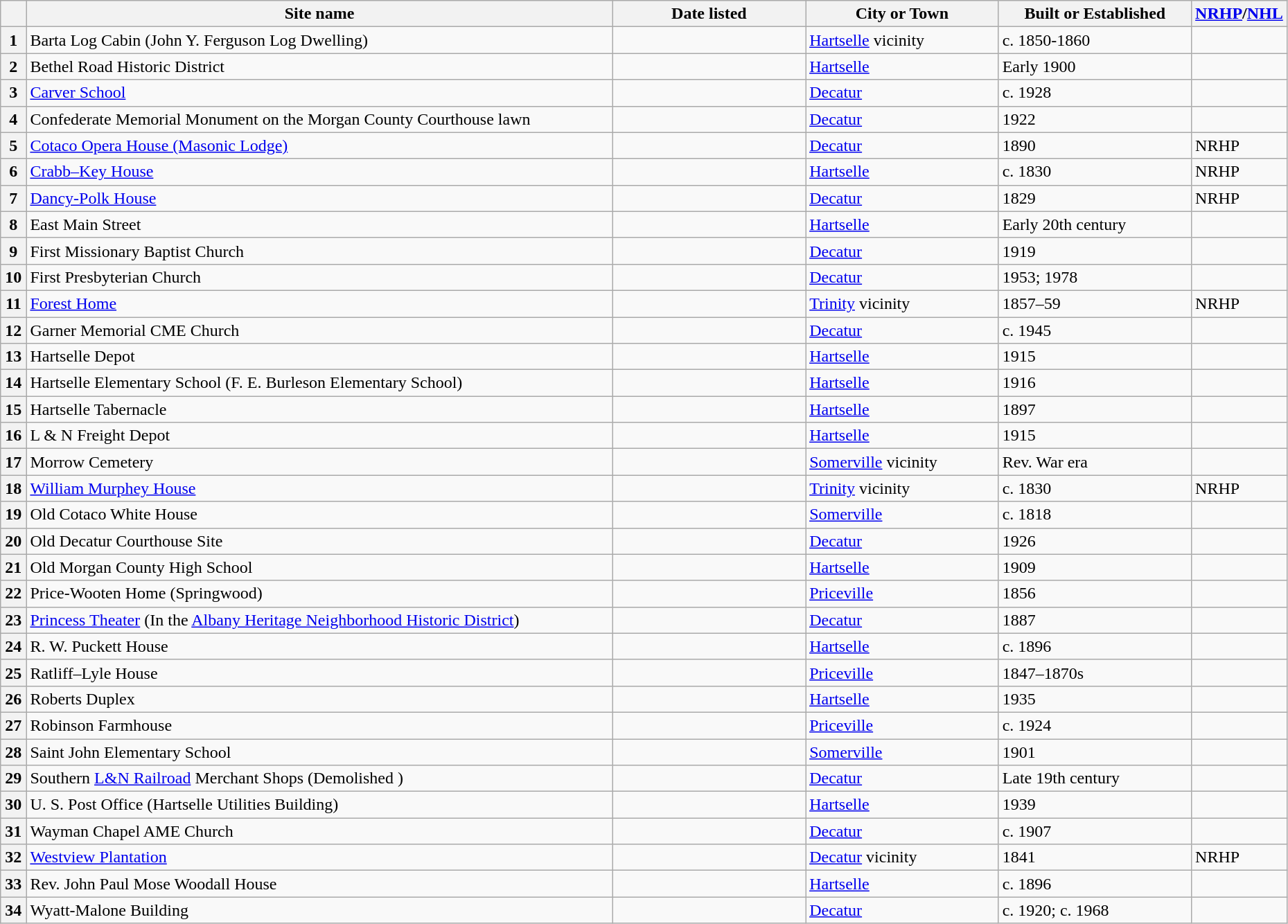<table class="wikitable" style="width:98%">
<tr>
<th width = 2% ></th>
<th><strong>Site name</strong></th>
<th width = 15% ><strong>Date listed</strong></th>
<th width = 15% ><strong>City or Town</strong></th>
<th width = 15% ><strong>Built or Established</strong></th>
<th width = 5%  ><strong><a href='#'>NRHP</a>/<a href='#'>NHL</a></strong></th>
</tr>
<tr ->
<th>1</th>
<td>Barta Log Cabin (John Y. Ferguson Log Dwelling)</td>
<td></td>
<td><a href='#'>Hartselle</a> vicinity</td>
<td>c. 1850-1860</td>
<td></td>
</tr>
<tr ->
<th>2</th>
<td>Bethel Road Historic District</td>
<td></td>
<td><a href='#'>Hartselle</a></td>
<td>Early 1900</td>
<td></td>
</tr>
<tr ->
<th>3</th>
<td><a href='#'>Carver School</a></td>
<td></td>
<td><a href='#'>Decatur</a></td>
<td>c. 1928</td>
<td></td>
</tr>
<tr ->
<th>4</th>
<td>Confederate Memorial Monument on the Morgan County Courthouse lawn</td>
<td></td>
<td><a href='#'>Decatur</a></td>
<td>1922</td>
<td></td>
</tr>
<tr ->
<th>5</th>
<td><a href='#'>Cotaco Opera House (Masonic Lodge)</a></td>
<td></td>
<td><a href='#'>Decatur</a></td>
<td>1890</td>
<td>NRHP</td>
</tr>
<tr ->
<th>6</th>
<td><a href='#'>Crabb–Key House</a></td>
<td></td>
<td><a href='#'>Hartselle</a></td>
<td>c. 1830</td>
<td>NRHP</td>
</tr>
<tr ->
<th>7</th>
<td><a href='#'>Dancy-Polk House</a></td>
<td></td>
<td><a href='#'>Decatur</a></td>
<td>1829</td>
<td>NRHP</td>
</tr>
<tr ->
<th>8</th>
<td>East Main Street</td>
<td></td>
<td><a href='#'>Hartselle</a></td>
<td>Early 20th century</td>
<td></td>
</tr>
<tr ->
<th>9</th>
<td>First Missionary Baptist Church</td>
<td></td>
<td><a href='#'>Decatur</a></td>
<td>1919</td>
<td></td>
</tr>
<tr ->
<th>10</th>
<td>First Presbyterian Church</td>
<td></td>
<td><a href='#'>Decatur</a></td>
<td>1953; 1978</td>
<td></td>
</tr>
<tr ->
<th>11</th>
<td><a href='#'>Forest Home</a></td>
<td></td>
<td><a href='#'>Trinity</a> vicinity</td>
<td>1857–59</td>
<td>NRHP</td>
</tr>
<tr ->
<th>12</th>
<td>Garner Memorial CME Church</td>
<td></td>
<td><a href='#'>Decatur</a></td>
<td>c. 1945</td>
<td></td>
</tr>
<tr ->
<th>13</th>
<td>Hartselle Depot</td>
<td></td>
<td><a href='#'>Hartselle</a></td>
<td>1915</td>
<td></td>
</tr>
<tr ->
<th>14</th>
<td>Hartselle Elementary School (F. E. Burleson Elementary School)</td>
<td></td>
<td><a href='#'>Hartselle</a></td>
<td>1916</td>
<td></td>
</tr>
<tr ->
<th>15</th>
<td>Hartselle Tabernacle</td>
<td></td>
<td><a href='#'>Hartselle</a></td>
<td>1897</td>
<td></td>
</tr>
<tr ->
<th>16</th>
<td>L & N Freight Depot</td>
<td></td>
<td><a href='#'>Hartselle</a></td>
<td>1915</td>
<td></td>
</tr>
<tr ->
<th>17</th>
<td>Morrow Cemetery</td>
<td></td>
<td><a href='#'>Somerville</a> vicinity</td>
<td>Rev. War era</td>
<td></td>
</tr>
<tr ->
<th>18</th>
<td><a href='#'>William Murphey House</a></td>
<td></td>
<td><a href='#'>Trinity</a> vicinity</td>
<td>c. 1830</td>
<td>NRHP</td>
</tr>
<tr ->
<th>19</th>
<td>Old Cotaco White House</td>
<td></td>
<td><a href='#'>Somerville</a></td>
<td>c. 1818</td>
<td></td>
</tr>
<tr ->
<th>20</th>
<td>Old Decatur Courthouse Site</td>
<td></td>
<td><a href='#'>Decatur</a></td>
<td>1926</td>
<td></td>
</tr>
<tr ->
<th>21</th>
<td>Old Morgan County High School</td>
<td></td>
<td><a href='#'>Hartselle</a></td>
<td>1909</td>
<td></td>
</tr>
<tr ->
<th>22</th>
<td>Price-Wooten Home (Springwood)</td>
<td></td>
<td><a href='#'>Priceville</a></td>
<td>1856</td>
<td></td>
</tr>
<tr ->
<th>23</th>
<td><a href='#'>Princess Theater</a> (In the <a href='#'>Albany Heritage Neighborhood Historic District</a>)</td>
<td></td>
<td><a href='#'>Decatur</a></td>
<td>1887</td>
<td></td>
</tr>
<tr ->
<th>24</th>
<td>R. W. Puckett House</td>
<td></td>
<td><a href='#'>Hartselle</a></td>
<td>c. 1896</td>
<td></td>
</tr>
<tr ->
<th>25</th>
<td>Ratliff–Lyle House</td>
<td></td>
<td><a href='#'>Priceville</a></td>
<td>1847–1870s</td>
<td></td>
</tr>
<tr ->
<th>26</th>
<td>Roberts Duplex</td>
<td></td>
<td><a href='#'>Hartselle</a></td>
<td>1935</td>
<td></td>
</tr>
<tr ->
<th>27</th>
<td>Robinson Farmhouse</td>
<td></td>
<td><a href='#'>Priceville</a></td>
<td>c. 1924</td>
<td></td>
</tr>
<tr ->
<th>28</th>
<td>Saint John Elementary School</td>
<td></td>
<td><a href='#'>Somerville</a></td>
<td>1901</td>
<td></td>
</tr>
<tr ->
<th>29</th>
<td>Southern <a href='#'>L&N Railroad</a> Merchant Shops (Demolished )</td>
<td></td>
<td><a href='#'>Decatur</a></td>
<td>Late 19th century</td>
<td></td>
</tr>
<tr ->
<th>30</th>
<td>U. S. Post Office (Hartselle Utilities Building)</td>
<td></td>
<td><a href='#'>Hartselle</a></td>
<td>1939</td>
<td></td>
</tr>
<tr ->
<th>31</th>
<td>Wayman Chapel AME Church</td>
<td></td>
<td><a href='#'>Decatur</a></td>
<td>c. 1907</td>
<td></td>
</tr>
<tr ->
<th>32</th>
<td><a href='#'>Westview Plantation</a></td>
<td></td>
<td><a href='#'>Decatur</a> vicinity</td>
<td>1841</td>
<td>NRHP</td>
</tr>
<tr ->
<th>33</th>
<td>Rev. John Paul Mose Woodall House</td>
<td></td>
<td><a href='#'>Hartselle</a></td>
<td>c. 1896</td>
<td></td>
</tr>
<tr ->
<th>34</th>
<td>Wyatt-Malone Building</td>
<td></td>
<td><a href='#'>Decatur</a></td>
<td>c. 1920; c. 1968</td>
<td></td>
</tr>
</table>
